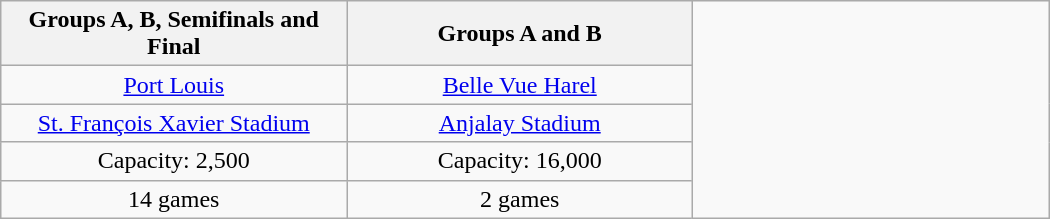<table class="wikitable" style="text-align:center;" width=700>
<tr>
<th width=33%>Groups A, B, Semifinals and Final</th>
<th width=33%>Groups A and B</th>
<td width=34% rowspan=5></td>
</tr>
<tr>
<td><a href='#'>Port Louis</a></td>
<td><a href='#'>Belle Vue Harel</a></td>
</tr>
<tr>
<td><a href='#'>St. François Xavier Stadium</a></td>
<td><a href='#'>Anjalay Stadium</a></td>
</tr>
<tr>
<td>Capacity: 2,500</td>
<td>Capacity: 16,000</td>
</tr>
<tr>
<td>14 games</td>
<td>2 games</td>
</tr>
</table>
